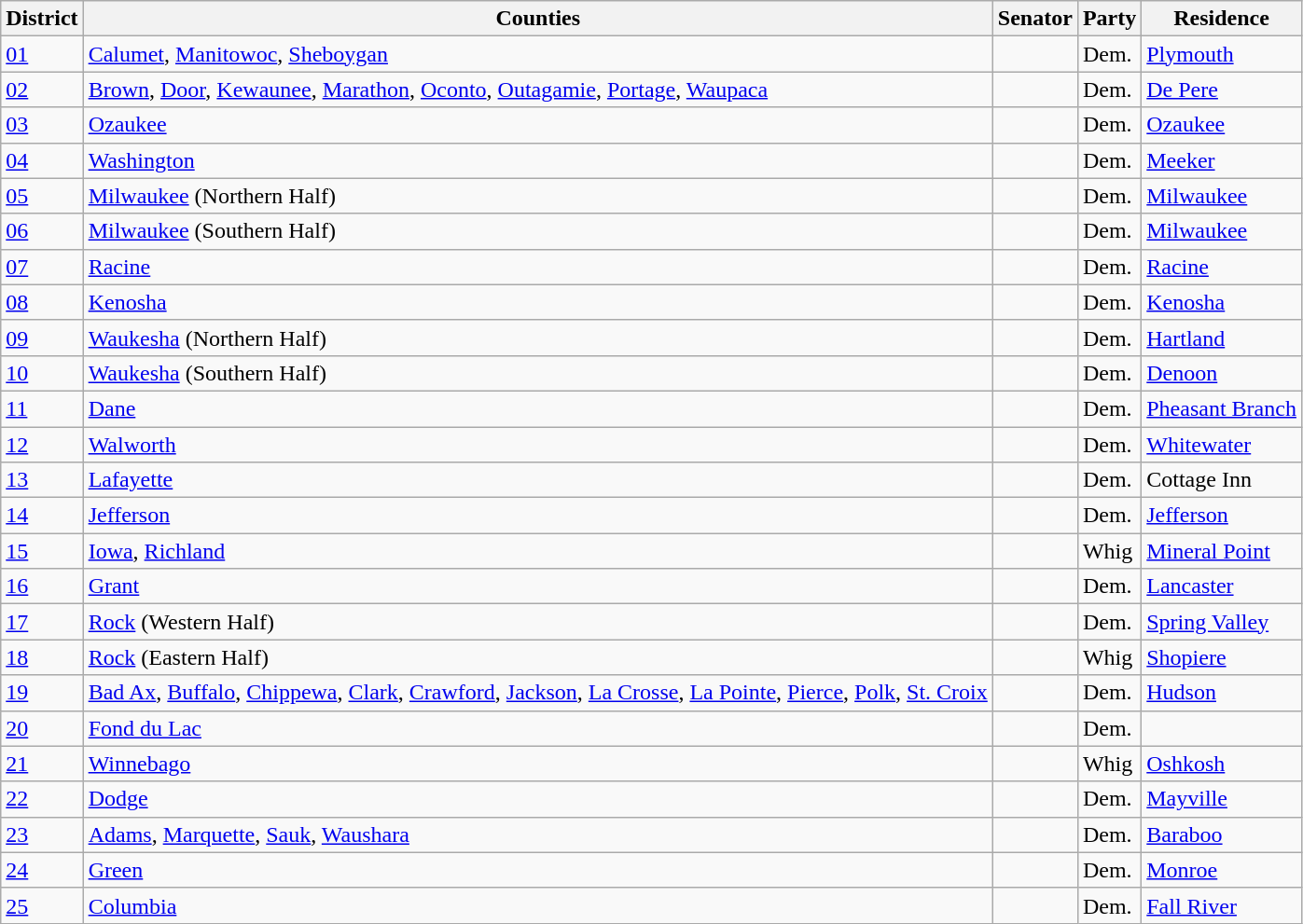<table class="wikitable sortable">
<tr>
<th>District</th>
<th>Counties</th>
<th>Senator</th>
<th>Party</th>
<th>Residence</th>
</tr>
<tr>
<td><a href='#'>01</a></td>
<td><a href='#'>Calumet</a>, <a href='#'>Manitowoc</a>, <a href='#'>Sheboygan</a></td>
<td></td>
<td>Dem.</td>
<td><a href='#'>Plymouth</a></td>
</tr>
<tr>
<td><a href='#'>02</a></td>
<td><a href='#'>Brown</a>, <a href='#'>Door</a>, <a href='#'>Kewaunee</a>, <a href='#'>Marathon</a>, <a href='#'>Oconto</a>, <a href='#'>Outagamie</a>, <a href='#'>Portage</a>, <a href='#'>Waupaca</a></td>
<td></td>
<td>Dem.</td>
<td><a href='#'>De Pere</a></td>
</tr>
<tr>
<td><a href='#'>03</a></td>
<td><a href='#'>Ozaukee</a></td>
<td></td>
<td>Dem.</td>
<td><a href='#'>Ozaukee</a></td>
</tr>
<tr>
<td><a href='#'>04</a></td>
<td><a href='#'>Washington</a></td>
<td></td>
<td>Dem.</td>
<td><a href='#'>Meeker</a></td>
</tr>
<tr>
<td><a href='#'>05</a></td>
<td><a href='#'>Milwaukee</a> (Northern Half)</td>
<td></td>
<td>Dem.</td>
<td><a href='#'>Milwaukee</a></td>
</tr>
<tr>
<td><a href='#'>06</a></td>
<td><a href='#'>Milwaukee</a> (Southern Half)</td>
<td></td>
<td>Dem.</td>
<td><a href='#'>Milwaukee</a></td>
</tr>
<tr>
<td><a href='#'>07</a></td>
<td><a href='#'>Racine</a></td>
<td></td>
<td>Dem.</td>
<td><a href='#'>Racine</a></td>
</tr>
<tr>
<td><a href='#'>08</a></td>
<td><a href='#'>Kenosha</a></td>
<td></td>
<td>Dem.</td>
<td><a href='#'>Kenosha</a></td>
</tr>
<tr>
<td><a href='#'>09</a></td>
<td><a href='#'>Waukesha</a> (Northern Half)</td>
<td></td>
<td>Dem.</td>
<td><a href='#'>Hartland</a></td>
</tr>
<tr>
<td><a href='#'>10</a></td>
<td><a href='#'>Waukesha</a> (Southern Half)</td>
<td></td>
<td>Dem.</td>
<td><a href='#'>Denoon</a></td>
</tr>
<tr>
<td><a href='#'>11</a></td>
<td><a href='#'>Dane</a></td>
<td></td>
<td>Dem.</td>
<td><a href='#'>Pheasant Branch</a></td>
</tr>
<tr>
<td><a href='#'>12</a></td>
<td><a href='#'>Walworth</a></td>
<td></td>
<td>Dem.</td>
<td><a href='#'>Whitewater</a></td>
</tr>
<tr>
<td><a href='#'>13</a></td>
<td><a href='#'>Lafayette</a></td>
<td></td>
<td>Dem.</td>
<td>Cottage Inn</td>
</tr>
<tr>
<td><a href='#'>14</a></td>
<td><a href='#'>Jefferson</a></td>
<td></td>
<td>Dem.</td>
<td><a href='#'>Jefferson</a></td>
</tr>
<tr>
<td><a href='#'>15</a></td>
<td><a href='#'>Iowa</a>, <a href='#'>Richland</a></td>
<td></td>
<td>Whig</td>
<td><a href='#'>Mineral Point</a></td>
</tr>
<tr>
<td><a href='#'>16</a></td>
<td><a href='#'>Grant</a></td>
<td></td>
<td>Dem.</td>
<td><a href='#'>Lancaster</a></td>
</tr>
<tr>
<td><a href='#'>17</a></td>
<td><a href='#'>Rock</a> (Western Half)</td>
<td></td>
<td>Dem.</td>
<td><a href='#'>Spring Valley</a></td>
</tr>
<tr>
<td><a href='#'>18</a></td>
<td><a href='#'>Rock</a> (Eastern Half)</td>
<td></td>
<td>Whig</td>
<td><a href='#'>Shopiere</a></td>
</tr>
<tr>
<td><a href='#'>19</a></td>
<td><a href='#'>Bad Ax</a>, <a href='#'>Buffalo</a>, <a href='#'>Chippewa</a>, <a href='#'>Clark</a>, <a href='#'>Crawford</a>, <a href='#'>Jackson</a>, <a href='#'>La Crosse</a>, <a href='#'>La Pointe</a>, <a href='#'>Pierce</a>, <a href='#'>Polk</a>, <a href='#'>St. Croix</a></td>
<td></td>
<td>Dem.</td>
<td><a href='#'>Hudson</a></td>
</tr>
<tr>
<td><a href='#'>20</a></td>
<td><a href='#'>Fond du Lac</a></td>
<td></td>
<td>Dem.</td>
<td></td>
</tr>
<tr>
<td><a href='#'>21</a></td>
<td><a href='#'>Winnebago</a></td>
<td></td>
<td>Whig</td>
<td><a href='#'>Oshkosh</a></td>
</tr>
<tr>
<td><a href='#'>22</a></td>
<td><a href='#'>Dodge</a></td>
<td></td>
<td>Dem.</td>
<td><a href='#'>Mayville</a></td>
</tr>
<tr>
<td><a href='#'>23</a></td>
<td><a href='#'>Adams</a>, <a href='#'>Marquette</a>, <a href='#'>Sauk</a>, <a href='#'>Waushara</a></td>
<td></td>
<td>Dem.</td>
<td><a href='#'>Baraboo</a></td>
</tr>
<tr>
<td><a href='#'>24</a></td>
<td><a href='#'>Green</a></td>
<td></td>
<td>Dem.</td>
<td><a href='#'>Monroe</a></td>
</tr>
<tr>
<td><a href='#'>25</a></td>
<td><a href='#'>Columbia</a></td>
<td></td>
<td>Dem.</td>
<td><a href='#'>Fall River</a></td>
</tr>
</table>
